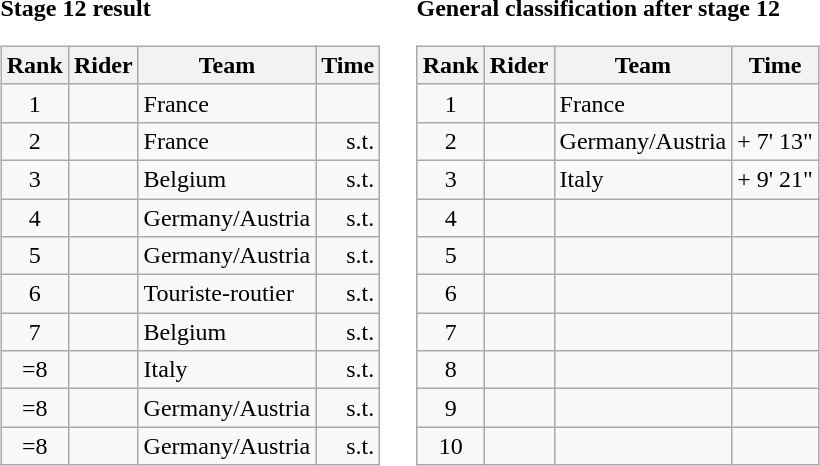<table>
<tr>
<td><strong>Stage 12 result</strong><br><table class="wikitable">
<tr>
<th scope="col">Rank</th>
<th scope="col">Rider</th>
<th scope="col">Team</th>
<th scope="col">Time</th>
</tr>
<tr>
<td style="text-align:center;">1</td>
<td></td>
<td>France</td>
<td style="text-align:right;"></td>
</tr>
<tr>
<td style="text-align:center;">2</td>
<td></td>
<td>France</td>
<td style="text-align:right;">s.t.</td>
</tr>
<tr>
<td style="text-align:center;">3</td>
<td></td>
<td>Belgium</td>
<td style="text-align:right;">s.t.</td>
</tr>
<tr>
<td style="text-align:center;">4</td>
<td></td>
<td>Germany/Austria</td>
<td style="text-align:right;">s.t.</td>
</tr>
<tr>
<td style="text-align:center;">5</td>
<td></td>
<td>Germany/Austria</td>
<td style="text-align:right;">s.t.</td>
</tr>
<tr>
<td style="text-align:center;">6</td>
<td></td>
<td>Touriste-routier</td>
<td style="text-align:right;">s.t.</td>
</tr>
<tr>
<td style="text-align:center;">7</td>
<td></td>
<td>Belgium</td>
<td style="text-align:right;">s.t.</td>
</tr>
<tr>
<td style="text-align:center;">=8</td>
<td></td>
<td>Italy</td>
<td style="text-align:right;">s.t.</td>
</tr>
<tr>
<td style="text-align:center;">=8</td>
<td></td>
<td>Germany/Austria</td>
<td style="text-align:right;">s.t.</td>
</tr>
<tr>
<td style="text-align:center;">=8</td>
<td></td>
<td>Germany/Austria</td>
<td style="text-align:right;">s.t.</td>
</tr>
</table>
</td>
<td></td>
<td><strong>General classification after stage 12</strong><br><table class="wikitable">
<tr>
<th scope="col">Rank</th>
<th scope="col">Rider</th>
<th scope="col">Team</th>
<th scope="col">Time</th>
</tr>
<tr>
<td style="text-align:center;">1</td>
<td></td>
<td>France</td>
<td style="text-align:right;"></td>
</tr>
<tr>
<td style="text-align:center;">2</td>
<td></td>
<td>Germany/Austria</td>
<td style="text-align:right;">+ 7' 13"</td>
</tr>
<tr>
<td style="text-align:center;">3</td>
<td></td>
<td>Italy</td>
<td style="text-align:right;">+ 9' 21"</td>
</tr>
<tr>
<td style="text-align:center;">4</td>
<td></td>
<td></td>
<td></td>
</tr>
<tr>
<td style="text-align:center;">5</td>
<td></td>
<td></td>
<td></td>
</tr>
<tr>
<td style="text-align:center;">6</td>
<td></td>
<td></td>
<td></td>
</tr>
<tr>
<td style="text-align:center;">7</td>
<td></td>
<td></td>
<td></td>
</tr>
<tr>
<td style="text-align:center;">8</td>
<td></td>
<td></td>
<td></td>
</tr>
<tr>
<td style="text-align:center;">9</td>
<td></td>
<td></td>
<td></td>
</tr>
<tr>
<td style="text-align:center;">10</td>
<td></td>
<td></td>
<td></td>
</tr>
</table>
</td>
</tr>
</table>
